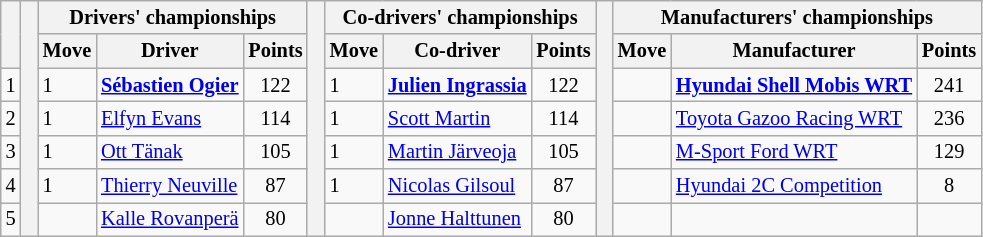<table class="wikitable" style="font-size:85%;">
<tr>
<th rowspan="2"></th>
<th rowspan="7" style="width:5px;"></th>
<th colspan="3">Drivers' championships</th>
<th rowspan="7" style="width:5px;"></th>
<th colspan="3" nowrap>Co-drivers' championships</th>
<th rowspan="7" style="width:5px;"></th>
<th colspan="3" nowrap>Manufacturers' championships</th>
</tr>
<tr>
<th>Move</th>
<th>Driver</th>
<th>Points</th>
<th>Move</th>
<th>Co-driver</th>
<th>Points</th>
<th>Move</th>
<th>Manufacturer</th>
<th>Points</th>
</tr>
<tr>
<td align="center">1</td>
<td> 1</td>
<td nowrap><strong><a href='#'>Sébastien Ogier</a></strong></td>
<td align="center">122</td>
<td> 1</td>
<td><strong><a href='#'>Julien Ingrassia</a></strong></td>
<td align="center">122</td>
<td></td>
<td nowrap><strong><a href='#'>Hyundai Shell Mobis WRT</a></strong></td>
<td align="center">241</td>
</tr>
<tr>
<td align="center">2</td>
<td> 1</td>
<td><a href='#'>Elfyn Evans</a></td>
<td align="center">114</td>
<td> 1</td>
<td><a href='#'>Scott Martin</a></td>
<td align="center">114</td>
<td></td>
<td nowrap><a href='#'>Toyota Gazoo Racing WRT</a></td>
<td align="center">236</td>
</tr>
<tr>
<td align="center">3</td>
<td> 1</td>
<td><a href='#'>Ott Tänak</a></td>
<td align="center">105</td>
<td> 1</td>
<td><a href='#'>Martin Järveoja</a></td>
<td align="center">105</td>
<td></td>
<td><a href='#'>M-Sport Ford WRT</a></td>
<td align="center">129</td>
</tr>
<tr>
<td align="center">4</td>
<td> 1</td>
<td><a href='#'>Thierry Neuville</a></td>
<td align="center">87</td>
<td> 1</td>
<td><a href='#'>Nicolas Gilsoul</a></td>
<td align="center">87</td>
<td></td>
<td><a href='#'>Hyundai 2C Competition</a></td>
<td align="center">8</td>
</tr>
<tr>
<td align="center">5</td>
<td></td>
<td nowrap><a href='#'>Kalle Rovanperä</a></td>
<td align="center">80</td>
<td></td>
<td nowrap><a href='#'>Jonne Halttunen</a></td>
<td align="center">80</td>
<td></td>
<td></td>
<td></td>
</tr>
</table>
